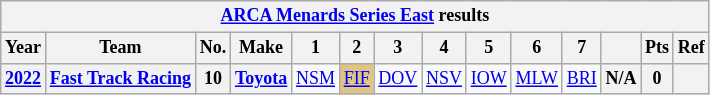<table class="wikitable" style="text-align:center; font-size:75%">
<tr>
<th colspan="15"><a href='#'>ARCA Menards Series East</a> results</th>
</tr>
<tr>
<th>Year</th>
<th>Team</th>
<th>No.</th>
<th>Make</th>
<th>1</th>
<th>2</th>
<th>3</th>
<th>4</th>
<th>5</th>
<th>6</th>
<th>7</th>
<th></th>
<th>Pts</th>
<th>Ref</th>
</tr>
<tr>
<th><a href='#'>2022</a></th>
<th><a href='#'>Fast Track Racing</a></th>
<th>10</th>
<th><a href='#'>Toyota</a></th>
<td><a href='#'>NSM</a></td>
<td style="background:#DFC484;"><a href='#'>FIF</a><br></td>
<td><a href='#'>DOV</a></td>
<td><a href='#'>NSV</a></td>
<td><a href='#'>IOW</a></td>
<td><a href='#'>MLW</a></td>
<td><a href='#'>BRI</a></td>
<th>N/A</th>
<th>0</th>
<th></th>
</tr>
</table>
